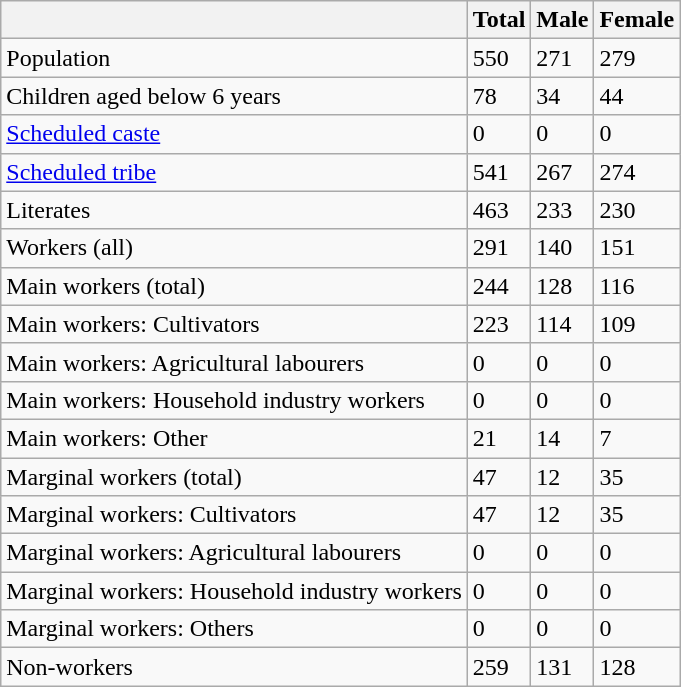<table class="wikitable sortable">
<tr>
<th></th>
<th>Total</th>
<th>Male</th>
<th>Female</th>
</tr>
<tr>
<td>Population</td>
<td>550</td>
<td>271</td>
<td>279</td>
</tr>
<tr>
<td>Children aged below 6 years</td>
<td>78</td>
<td>34</td>
<td>44</td>
</tr>
<tr>
<td><a href='#'>Scheduled caste</a></td>
<td>0</td>
<td>0</td>
<td>0</td>
</tr>
<tr>
<td><a href='#'>Scheduled tribe</a></td>
<td>541</td>
<td>267</td>
<td>274</td>
</tr>
<tr>
<td>Literates</td>
<td>463</td>
<td>233</td>
<td>230</td>
</tr>
<tr>
<td>Workers (all)</td>
<td>291</td>
<td>140</td>
<td>151</td>
</tr>
<tr>
<td>Main workers (total)</td>
<td>244</td>
<td>128</td>
<td>116</td>
</tr>
<tr>
<td>Main workers: Cultivators</td>
<td>223</td>
<td>114</td>
<td>109</td>
</tr>
<tr>
<td>Main workers: Agricultural labourers</td>
<td>0</td>
<td>0</td>
<td>0</td>
</tr>
<tr>
<td>Main workers: Household industry workers</td>
<td>0</td>
<td>0</td>
<td>0</td>
</tr>
<tr>
<td>Main workers: Other</td>
<td>21</td>
<td>14</td>
<td>7</td>
</tr>
<tr>
<td>Marginal workers (total)</td>
<td>47</td>
<td>12</td>
<td>35</td>
</tr>
<tr>
<td>Marginal workers: Cultivators</td>
<td>47</td>
<td>12</td>
<td>35</td>
</tr>
<tr>
<td>Marginal workers: Agricultural labourers</td>
<td>0</td>
<td>0</td>
<td>0</td>
</tr>
<tr>
<td>Marginal workers: Household industry workers</td>
<td>0</td>
<td>0</td>
<td>0</td>
</tr>
<tr>
<td>Marginal workers: Others</td>
<td>0</td>
<td>0</td>
<td>0</td>
</tr>
<tr>
<td>Non-workers</td>
<td>259</td>
<td>131</td>
<td>128</td>
</tr>
</table>
